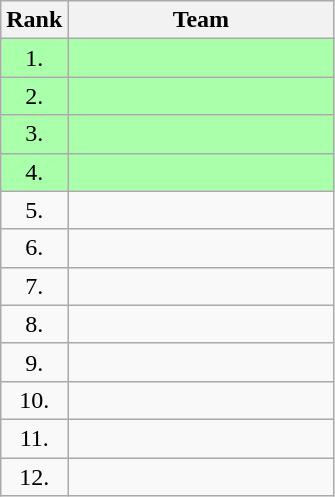<table class="wikitable">
<tr>
<th>Rank</th>
<th width=170>Team</th>
</tr>
<tr bgcolor=#AAFFAA>
<td align="center">1.</td>
<td></td>
</tr>
<tr bgcolor=#AAFFAA>
<td align="center">2.</td>
<td></td>
</tr>
<tr bgcolor=#AAFFAA>
<td align="center">3.</td>
<td></td>
</tr>
<tr bgcolor=#AAFFAA>
<td align="center">4.</td>
<td></td>
</tr>
<tr>
<td align="center">5.</td>
<td></td>
</tr>
<tr>
<td align="center">6.</td>
<td></td>
</tr>
<tr>
<td align="center">7.</td>
<td></td>
</tr>
<tr>
<td align="center">8.</td>
<td></td>
</tr>
<tr>
<td align="center">9.</td>
<td></td>
</tr>
<tr>
<td align="center">10.</td>
<td></td>
</tr>
<tr>
<td align="center">11.</td>
<td></td>
</tr>
<tr>
<td align="center">12.</td>
<td></td>
</tr>
</table>
